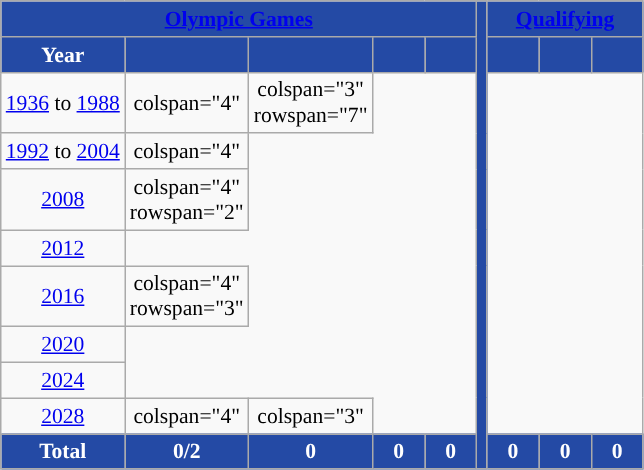<table class="wikitable" style="text-align: center;font-size:90%;">
<tr>
<th colspan="5" style="background:#244AA5;color:white;"><a href='#'><span>Olympic Games</span></a></th>
<th rowspan="12" style="background:#244AA5"></th>
<th colspan="3" style="background:#244AA5;color:white;"><a href='#'><span>Qualifying</span></a></th>
</tr>
<tr>
<th style="background:#244AA5;color:white;">Year</th>
<th width="28" style="background:#244AA5;color:white;"></th>
<th width="28" style="background:#244AA5;color:white;"></th>
<th width="28" style="background:#244AA5;color:white;"></th>
<th width="28" style="background:#244AA5;color:white;"></th>
<th width="28" style="background:#244AA5;color:white;"></th>
<th width="28" style="background:#244AA5;color:white;"></th>
<th width="28" style="background:#244AA5;color:white;"></th>
</tr>
<tr>
<td> <a href='#'>1936</a> to  <a href='#'>1988</a></td>
<td>colspan="4" </td>
<td>colspan="3" rowspan="7" </td>
</tr>
<tr>
<td> <a href='#'>1992</a> to  <a href='#'>2004</a></td>
<td>colspan="4" </td>
</tr>
<tr>
<td> <a href='#'>2008</a></td>
<td>colspan="4" rowspan="2" </td>
</tr>
<tr>
<td> <a href='#'>2012</a></td>
</tr>
<tr>
<td> <a href='#'>2016</a></td>
<td>colspan="4" rowspan="3" </td>
</tr>
<tr>
<td> <a href='#'>2020</a></td>
</tr>
<tr>
<td> <a href='#'>2024</a></td>
</tr>
<tr>
<td> <a href='#'>2028</a></td>
<td>colspan="4" </td>
<td>colspan="3" </td>
</tr>
<tr>
<th style="background:#244AA5;color:white;">Total</th>
<th style="background:#244AA5;color:white;">0/2</th>
<th style="background:#244AA5;color:white;">0</th>
<th style="background:#244AA5;color:white;">0</th>
<th style="background:#244AA5;color:white;">0</th>
<th style="background:#244AA5;color:white;">0</th>
<th style="background:#244AA5;color:white;">0</th>
<th style="background:#244AA5;color:white;">0</th>
</tr>
</table>
